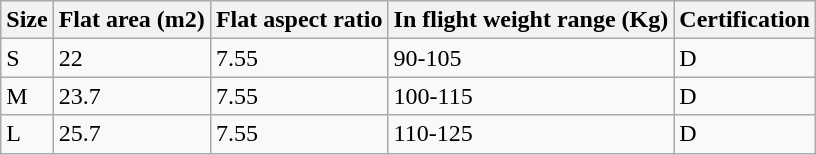<table class="wikitable">
<tr>
<th>Size</th>
<th>Flat area (m2)</th>
<th>Flat aspect ratio</th>
<th>In flight weight range (Kg)</th>
<th>Certification</th>
</tr>
<tr>
<td>S</td>
<td>22</td>
<td>7.55</td>
<td>90-105</td>
<td>D</td>
</tr>
<tr>
<td>M</td>
<td>23.7</td>
<td>7.55</td>
<td>100-115</td>
<td>D</td>
</tr>
<tr>
<td>L</td>
<td>25.7</td>
<td>7.55</td>
<td>110-125</td>
<td>D</td>
</tr>
</table>
